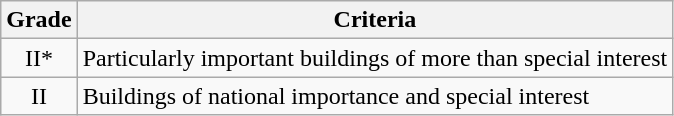<table class="wikitable">
<tr>
<th>Grade</th>
<th>Criteria</th>
</tr>
<tr>
<td align="center" >II*</td>
<td>Particularly important buildings of more than special interest</td>
</tr>
<tr>
<td align="center" >II</td>
<td>Buildings of national importance and special interest</td>
</tr>
</table>
